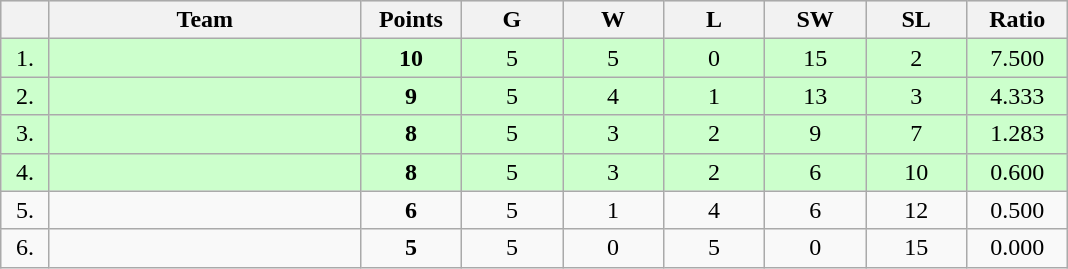<table class=wikitable style="text-align:center">
<tr style="background: #DCDCDC">
<th width="25"></th>
<th width="200">Team</th>
<th width="60">Points</th>
<th width="60">G</th>
<th width="60">W</th>
<th width="60">L</th>
<th width="60">SW</th>
<th width="60">SL</th>
<th width="60">Ratio</th>
</tr>
<tr style="background: #CCFFCC">
<td>1.</td>
<td align=left></td>
<td><strong>10</strong></td>
<td>5</td>
<td>5</td>
<td>0</td>
<td>15</td>
<td>2</td>
<td>7.500</td>
</tr>
<tr style="background: #CCFFCC">
<td>2.</td>
<td align=left></td>
<td><strong>9</strong></td>
<td>5</td>
<td>4</td>
<td>1</td>
<td>13</td>
<td>3</td>
<td>4.333</td>
</tr>
<tr style="background: #CCFFCC">
<td>3.</td>
<td align=left></td>
<td><strong>8</strong></td>
<td>5</td>
<td>3</td>
<td>2</td>
<td>9</td>
<td>7</td>
<td>1.283</td>
</tr>
<tr style="background: #CCFFCC">
<td>4.</td>
<td align=left></td>
<td><strong>8</strong></td>
<td>5</td>
<td>3</td>
<td>2</td>
<td>6</td>
<td>10</td>
<td>0.600</td>
</tr>
<tr>
<td>5.</td>
<td align=left></td>
<td><strong>6</strong></td>
<td>5</td>
<td>1</td>
<td>4</td>
<td>6</td>
<td>12</td>
<td>0.500</td>
</tr>
<tr>
<td>6.</td>
<td align=left></td>
<td><strong>5</strong></td>
<td>5</td>
<td>0</td>
<td>5</td>
<td>0</td>
<td>15</td>
<td>0.000</td>
</tr>
</table>
